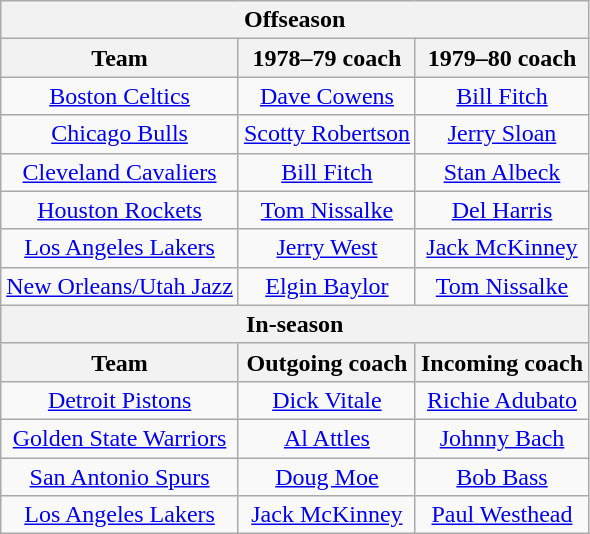<table class="wikitable" style="text-align: center">
<tr>
<th colspan="3">Offseason</th>
</tr>
<tr>
<th>Team</th>
<th>1978–79 coach</th>
<th>1979–80 coach</th>
</tr>
<tr>
<td><a href='#'>Boston Celtics</a></td>
<td><a href='#'>Dave Cowens</a></td>
<td><a href='#'>Bill Fitch</a></td>
</tr>
<tr>
<td><a href='#'>Chicago Bulls</a></td>
<td><a href='#'>Scotty Robertson</a></td>
<td><a href='#'>Jerry Sloan</a></td>
</tr>
<tr>
<td><a href='#'>Cleveland Cavaliers</a></td>
<td><a href='#'>Bill Fitch</a></td>
<td><a href='#'>Stan Albeck</a></td>
</tr>
<tr>
<td><a href='#'>Houston Rockets</a></td>
<td><a href='#'>Tom Nissalke</a></td>
<td><a href='#'>Del Harris</a></td>
</tr>
<tr>
<td><a href='#'>Los Angeles Lakers</a></td>
<td><a href='#'>Jerry West</a></td>
<td><a href='#'>Jack McKinney</a></td>
</tr>
<tr>
<td><a href='#'>New Orleans/Utah Jazz</a></td>
<td><a href='#'>Elgin Baylor</a></td>
<td><a href='#'>Tom Nissalke</a></td>
</tr>
<tr>
<th colspan="3">In-season</th>
</tr>
<tr>
<th>Team</th>
<th>Outgoing coach</th>
<th>Incoming coach</th>
</tr>
<tr>
<td><a href='#'>Detroit Pistons</a></td>
<td><a href='#'>Dick Vitale</a></td>
<td><a href='#'>Richie Adubato</a></td>
</tr>
<tr>
<td><a href='#'>Golden State Warriors</a></td>
<td><a href='#'>Al Attles</a></td>
<td><a href='#'>Johnny Bach</a></td>
</tr>
<tr>
<td><a href='#'>San Antonio Spurs</a></td>
<td><a href='#'>Doug Moe</a></td>
<td><a href='#'>Bob Bass</a></td>
</tr>
<tr>
<td><a href='#'>Los Angeles Lakers</a></td>
<td><a href='#'>Jack McKinney</a></td>
<td><a href='#'>Paul Westhead</a></td>
</tr>
</table>
